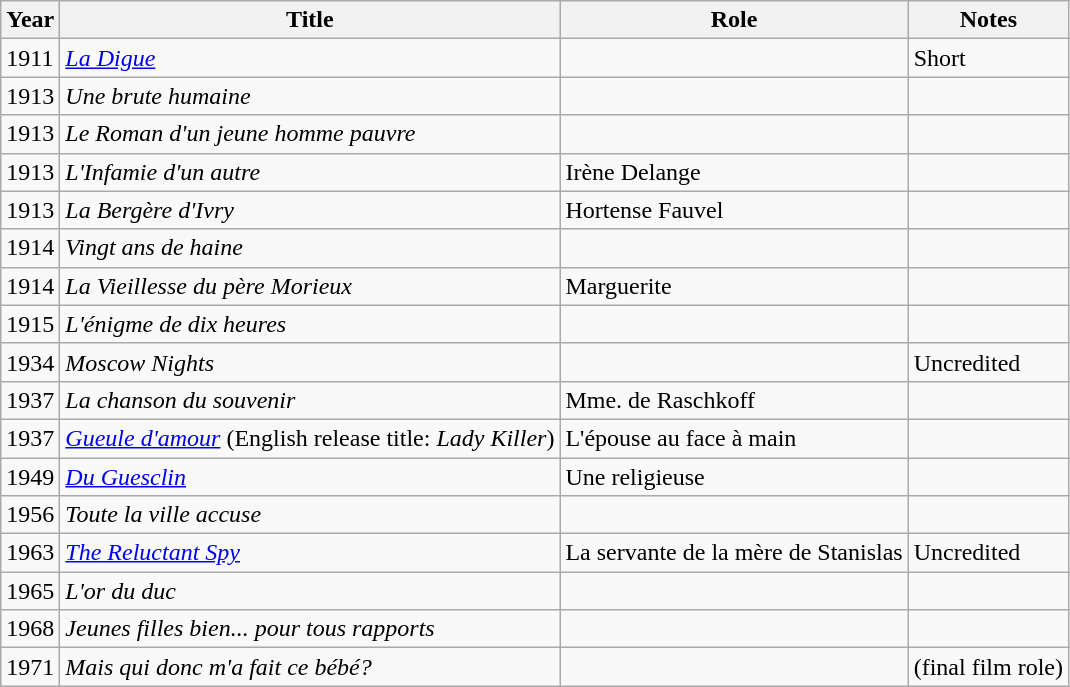<table class="wikitable">
<tr>
<th>Year</th>
<th>Title</th>
<th>Role</th>
<th>Notes</th>
</tr>
<tr>
<td>1911</td>
<td><em><a href='#'>La Digue</a></em></td>
<td></td>
<td>Short</td>
</tr>
<tr>
<td>1913</td>
<td><em>Une brute humaine</em></td>
<td></td>
<td></td>
</tr>
<tr>
<td>1913</td>
<td><em>Le Roman d'un jeune homme pauvre</em></td>
<td></td>
<td></td>
</tr>
<tr>
<td>1913</td>
<td><em>L'Infamie d'un autre</em></td>
<td>Irène Delange</td>
<td></td>
</tr>
<tr>
<td>1913</td>
<td><em>La Bergère d'Ivry</em></td>
<td>Hortense Fauvel</td>
<td></td>
</tr>
<tr>
<td>1914</td>
<td><em>Vingt ans de haine</em></td>
<td></td>
<td></td>
</tr>
<tr>
<td>1914</td>
<td><em>La Vieillesse du père Morieux</em></td>
<td>Marguerite</td>
<td></td>
</tr>
<tr>
<td>1915</td>
<td><em>L'énigme de dix heures</em></td>
<td></td>
<td></td>
</tr>
<tr>
<td>1934</td>
<td><em>Moscow Nights</em></td>
<td></td>
<td>Uncredited</td>
</tr>
<tr>
<td>1937</td>
<td><em>La chanson du souvenir</em></td>
<td>Mme. de Raschkoff</td>
<td></td>
</tr>
<tr>
<td>1937</td>
<td><em><a href='#'>Gueule d'amour</a></em> (English release title: <em>Lady Killer</em>)</td>
<td>L'épouse au face à main</td>
<td></td>
</tr>
<tr>
<td>1949</td>
<td><em><a href='#'>Du Guesclin</a></em></td>
<td>Une religieuse</td>
<td></td>
</tr>
<tr>
<td>1956</td>
<td><em>Toute la ville accuse</em></td>
<td></td>
<td></td>
</tr>
<tr>
<td>1963</td>
<td><em><a href='#'>The Reluctant Spy</a></em></td>
<td>La servante de la mère de Stanislas</td>
<td>Uncredited</td>
</tr>
<tr>
<td>1965</td>
<td><em>L'or du duc</em></td>
<td></td>
<td></td>
</tr>
<tr>
<td>1968</td>
<td><em>Jeunes filles bien... pour tous rapports</em></td>
<td></td>
<td></td>
</tr>
<tr>
<td>1971</td>
<td><em>Mais qui donc m'a fait ce bébé?</em></td>
<td></td>
<td>(final film role)</td>
</tr>
</table>
